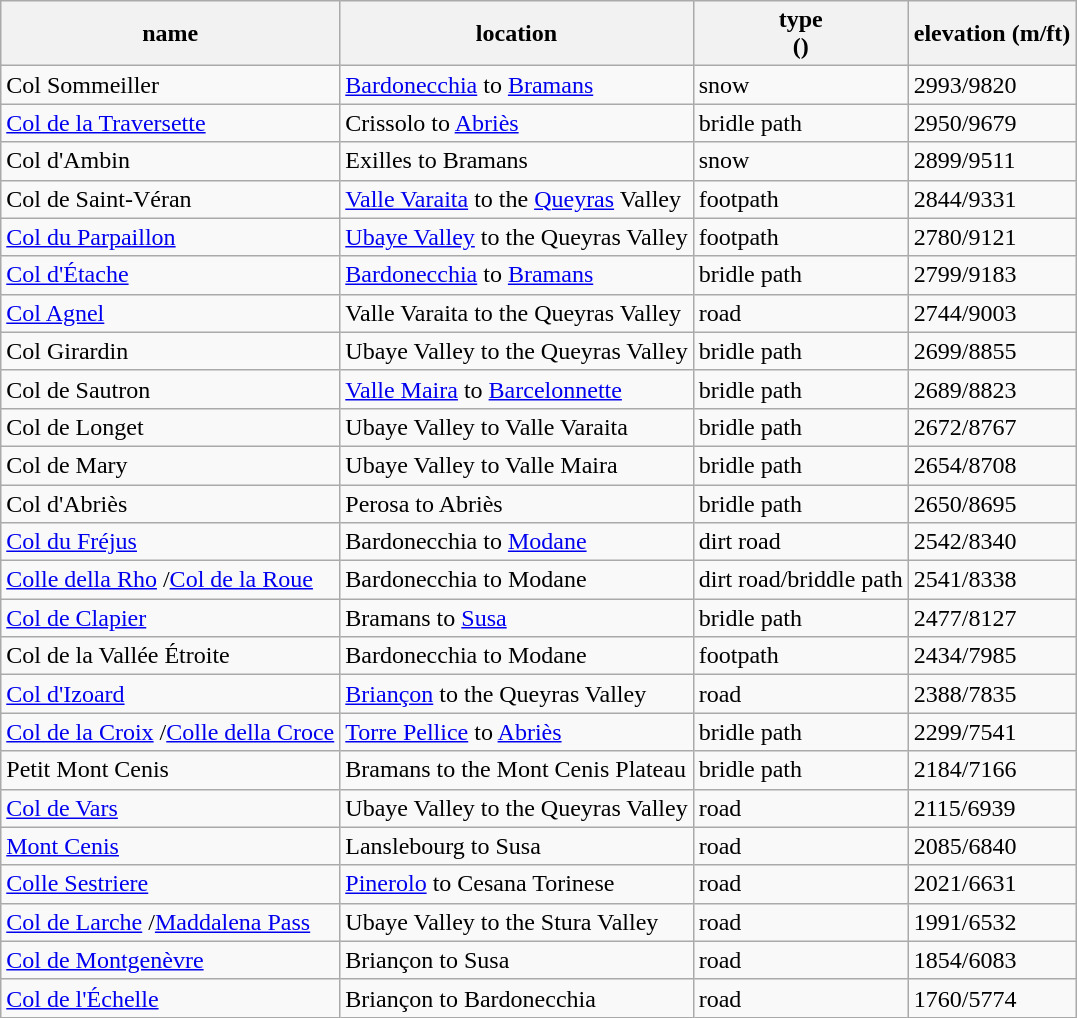<table class="wikitable">
<tr>
<th>name</th>
<th>location</th>
<th>type<br>()</th>
<th>elevation (m/ft)</th>
</tr>
<tr>
<td>Col Sommeiller</td>
<td><a href='#'>Bardonecchia</a> to <a href='#'>Bramans</a></td>
<td>snow</td>
<td>2993/9820</td>
</tr>
<tr>
<td><a href='#'>Col de la Traversette</a></td>
<td>Crissolo to <a href='#'>Abriès</a></td>
<td>bridle path</td>
<td>2950/9679</td>
</tr>
<tr>
<td>Col d'Ambin</td>
<td>Exilles to Bramans</td>
<td>snow</td>
<td>2899/9511</td>
</tr>
<tr>
<td>Col de Saint-Véran</td>
<td><a href='#'>Valle Varaita</a> to the <a href='#'>Queyras</a> Valley</td>
<td>footpath</td>
<td>2844/9331</td>
</tr>
<tr>
<td><a href='#'>Col du Parpaillon</a></td>
<td><a href='#'>Ubaye Valley</a> to the Queyras Valley</td>
<td>footpath</td>
<td>2780/9121</td>
</tr>
<tr>
<td><a href='#'>Col d'Étache</a></td>
<td><a href='#'>Bardonecchia</a> to <a href='#'>Bramans</a></td>
<td>bridle path</td>
<td>2799/9183</td>
</tr>
<tr>
<td><a href='#'>Col Agnel</a></td>
<td>Valle Varaita to the Queyras Valley</td>
<td>road</td>
<td>2744/9003</td>
</tr>
<tr>
<td>Col Girardin</td>
<td>Ubaye Valley to the Queyras Valley</td>
<td>bridle path</td>
<td>2699/8855</td>
</tr>
<tr>
<td>Col de Sautron</td>
<td><a href='#'>Valle Maira</a> to <a href='#'>Barcelonnette</a></td>
<td>bridle path</td>
<td>2689/8823</td>
</tr>
<tr>
<td>Col de Longet</td>
<td>Ubaye Valley to Valle Varaita</td>
<td>bridle path</td>
<td>2672/8767</td>
</tr>
<tr>
<td>Col de Mary</td>
<td>Ubaye Valley to Valle Maira</td>
<td>bridle path</td>
<td>2654/8708</td>
</tr>
<tr>
<td>Col d'Abriès</td>
<td>Perosa to Abriès</td>
<td>bridle path</td>
<td>2650/8695</td>
</tr>
<tr>
<td><a href='#'>Col du Fréjus</a></td>
<td>Bardonecchia to <a href='#'>Modane</a></td>
<td>dirt road</td>
<td>2542/8340</td>
</tr>
<tr>
<td><a href='#'>Colle della Rho</a> /<a href='#'>Col de la Roue</a></td>
<td>Bardonecchia to Modane</td>
<td>dirt road/briddle path</td>
<td>2541/8338</td>
</tr>
<tr>
<td><a href='#'>Col de Clapier</a></td>
<td>Bramans to <a href='#'>Susa</a></td>
<td>bridle path</td>
<td>2477/8127</td>
</tr>
<tr>
<td>Col de la Vallée Étroite</td>
<td>Bardonecchia to Modane</td>
<td>footpath</td>
<td>2434/7985</td>
</tr>
<tr>
<td><a href='#'>Col d'Izoard</a></td>
<td><a href='#'>Briançon</a> to the Queyras Valley</td>
<td>road</td>
<td>2388/7835</td>
</tr>
<tr>
<td><a href='#'>Col de la Croix</a> /<a href='#'>Colle della Croce</a></td>
<td><a href='#'>Torre Pellice</a> to <a href='#'>Abriès</a></td>
<td>bridle path</td>
<td>2299/7541</td>
</tr>
<tr>
<td>Petit Mont Cenis</td>
<td>Bramans to the Mont Cenis Plateau</td>
<td>bridle path</td>
<td>2184/7166</td>
</tr>
<tr>
<td><a href='#'>Col de Vars</a></td>
<td>Ubaye Valley to the Queyras Valley</td>
<td>road</td>
<td>2115/6939</td>
</tr>
<tr>
<td><a href='#'>Mont Cenis</a></td>
<td>Lanslebourg to Susa</td>
<td>road</td>
<td>2085/6840</td>
</tr>
<tr>
<td><a href='#'>Colle Sestriere</a></td>
<td><a href='#'>Pinerolo</a> to Cesana Torinese</td>
<td>road</td>
<td>2021/6631</td>
</tr>
<tr>
<td><a href='#'>Col de Larche</a> /<a href='#'>Maddalena Pass</a></td>
<td>Ubaye Valley to the Stura Valley</td>
<td>road</td>
<td>1991/6532</td>
</tr>
<tr>
<td><a href='#'>Col de Montgenèvre</a></td>
<td>Briançon to Susa</td>
<td>road</td>
<td>1854/6083</td>
</tr>
<tr>
<td><a href='#'>Col de l'Échelle</a></td>
<td>Briançon to Bardonecchia</td>
<td>road</td>
<td>1760/5774</td>
</tr>
</table>
